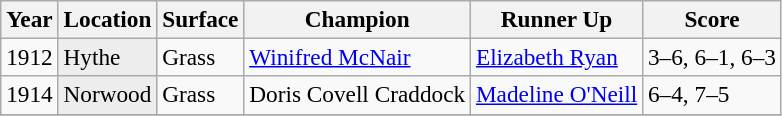<table class="wikitable sortable"  style="font-size:97%;">
<tr>
<th>Year</th>
<th>Location</th>
<th>Surface</th>
<th>Champion</th>
<th>Runner Up</th>
<th>Score</th>
</tr>
<tr>
<td>1912</td>
<td style="background:#ededed">Hythe</td>
<td>Grass</td>
<td> <a href='#'>Winifred McNair</a></td>
<td> <a href='#'>Elizabeth Ryan</a></td>
<td>3–6, 6–1, 6–3</td>
</tr>
<tr>
<td>1914</td>
<td style="background:#ededed">Norwood</td>
<td>Grass</td>
<td> Doris Covell Craddock</td>
<td> <a href='#'>Madeline O'Neill</a></td>
<td>6–4, 7–5</td>
</tr>
<tr>
</tr>
</table>
